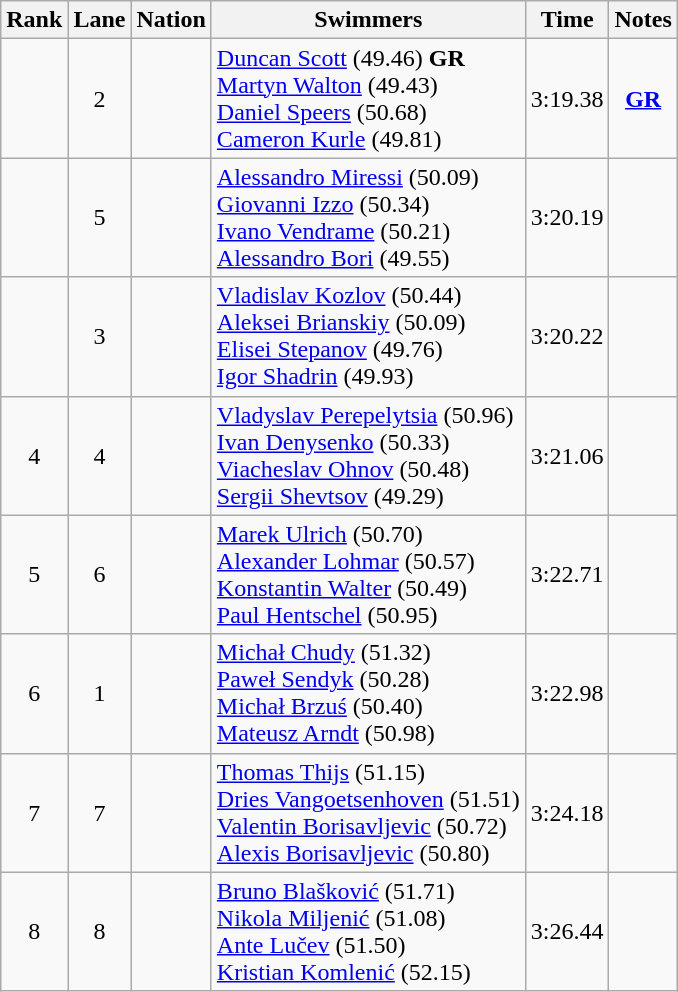<table class="wikitable sortable" style="text-align:center">
<tr>
<th>Rank</th>
<th>Lane</th>
<th>Nation</th>
<th>Swimmers</th>
<th>Time</th>
<th>Notes</th>
</tr>
<tr>
<td></td>
<td>2</td>
<td align=left></td>
<td align=left><a href='#'>Duncan Scott</a> (49.46) <strong>GR</strong><br><a href='#'>Martyn Walton</a> (49.43)<br><a href='#'>Daniel Speers</a> (50.68)<br><a href='#'>Cameron Kurle</a> (49.81)</td>
<td>3:19.38</td>
<td><a href='#'><strong>GR</strong></a></td>
</tr>
<tr>
<td></td>
<td>5</td>
<td align=left></td>
<td align=left><a href='#'>Alessandro Miressi</a> (50.09)<br><a href='#'>Giovanni Izzo</a> (50.34)<br><a href='#'>Ivano Vendrame</a> (50.21)<br><a href='#'>Alessandro Bori</a> (49.55)</td>
<td>3:20.19</td>
<td></td>
</tr>
<tr>
<td></td>
<td>3</td>
<td align=left></td>
<td align=left><a href='#'>Vladislav Kozlov</a> (50.44)<br><a href='#'>Aleksei Brianskiy</a> (50.09)<br><a href='#'>Elisei Stepanov</a> (49.76)<br><a href='#'>Igor Shadrin</a> (49.93)</td>
<td>3:20.22</td>
<td></td>
</tr>
<tr>
<td>4</td>
<td>4</td>
<td align=left></td>
<td align=left><a href='#'>Vladyslav Perepelytsia</a> (50.96)<br><a href='#'>Ivan Denysenko</a> (50.33)<br><a href='#'>Viacheslav Ohnov</a> (50.48)<br><a href='#'>Sergii Shevtsov</a> (49.29)</td>
<td>3:21.06</td>
<td></td>
</tr>
<tr>
<td>5</td>
<td>6</td>
<td align=left></td>
<td align=left><a href='#'>Marek Ulrich</a> (50.70)<br><a href='#'>Alexander Lohmar</a> (50.57)<br><a href='#'>Konstantin Walter</a> (50.49)<br><a href='#'>Paul Hentschel</a> (50.95)</td>
<td>3:22.71</td>
<td></td>
</tr>
<tr>
<td>6</td>
<td>1</td>
<td align=left></td>
<td align=left><a href='#'>Michał Chudy</a> (51.32)<br><a href='#'>Paweł Sendyk</a> (50.28)<br><a href='#'>Michał Brzuś</a> (50.40)<br><a href='#'>Mateusz Arndt</a> (50.98)</td>
<td>3:22.98</td>
<td></td>
</tr>
<tr>
<td>7</td>
<td>7</td>
<td align=left></td>
<td align=left><a href='#'>Thomas Thijs</a> (51.15)<br><a href='#'>Dries Vangoetsenhoven</a> (51.51)<br><a href='#'>Valentin Borisavljevic</a> (50.72)<br><a href='#'>Alexis Borisavljevic</a> (50.80)</td>
<td>3:24.18</td>
<td></td>
</tr>
<tr>
<td>8</td>
<td>8</td>
<td align=left></td>
<td align=left><a href='#'>Bruno Blašković</a> (51.71)<br><a href='#'>Nikola Miljenić</a> (51.08)<br><a href='#'>Ante Lučev</a> (51.50)<br><a href='#'>Kristian Komlenić</a> (52.15)</td>
<td>3:26.44</td>
<td></td>
</tr>
</table>
